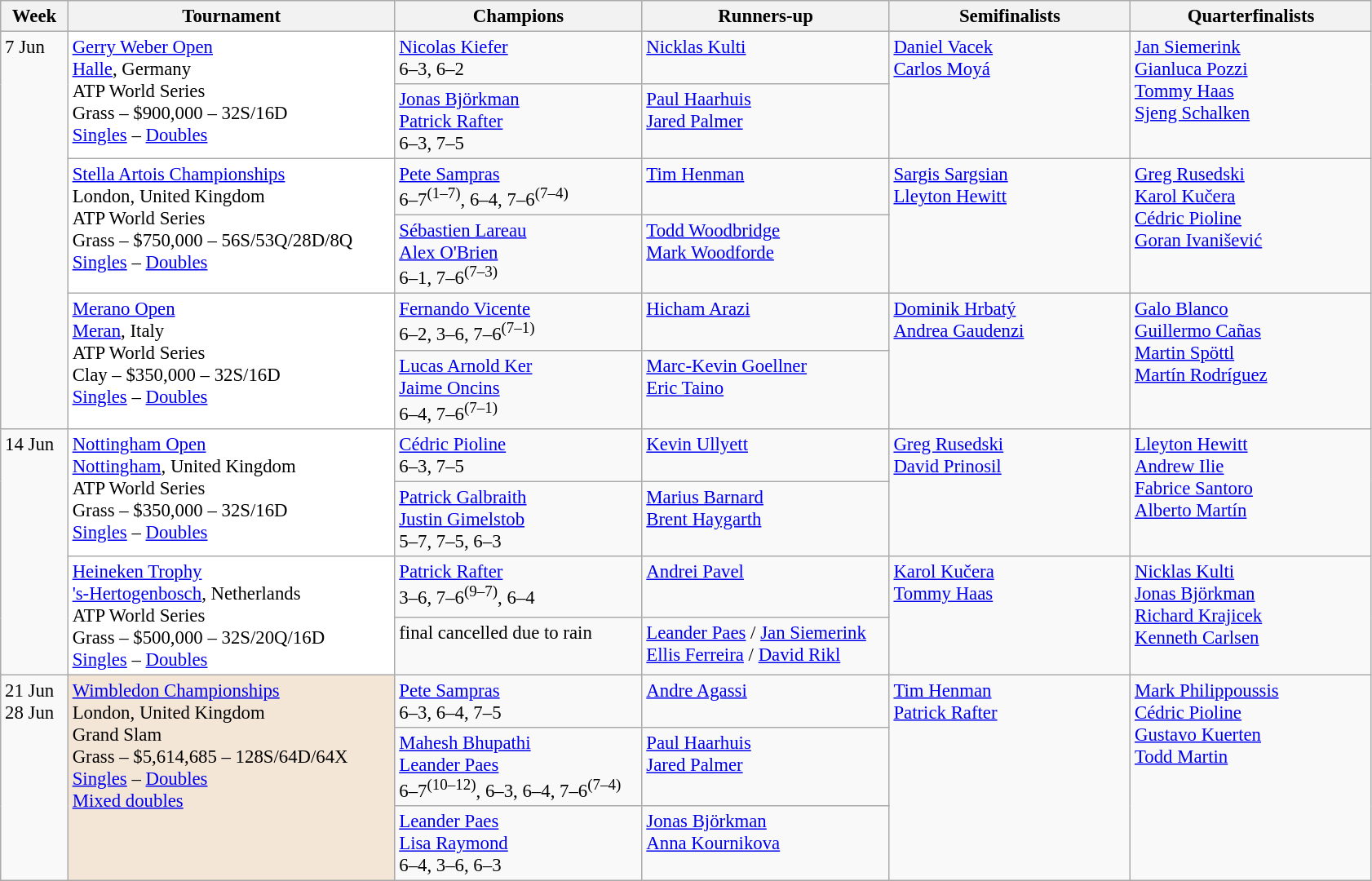<table class=wikitable style=font-size:95%>
<tr>
<th style="width:48px;">Week</th>
<th style="width:260px;">Tournament</th>
<th style="width:195px;">Champions</th>
<th style="width:195px;">Runners-up</th>
<th style="width:190px;">Semifinalists</th>
<th style="width:190px;">Quarterfinalists</th>
</tr>
<tr valign=top>
<td rowspan=6>7 Jun</td>
<td bgcolor="#ffffff" rowspan=2><a href='#'>Gerry Weber Open</a><br><a href='#'>Halle</a>, Germany<br>ATP World Series<br>Grass – $900,000 – 32S/16D<br><a href='#'>Singles</a> – <a href='#'>Doubles</a></td>
<td> <a href='#'>Nicolas Kiefer</a><br>6–3, 6–2</td>
<td> <a href='#'>Nicklas Kulti</a></td>
<td rowspan=2> <a href='#'>Daniel Vacek</a><br> <a href='#'>Carlos Moyá</a></td>
<td rowspan=2> <a href='#'>Jan Siemerink</a><br> <a href='#'>Gianluca Pozzi</a><br> <a href='#'>Tommy Haas</a><br> <a href='#'>Sjeng Schalken</a></td>
</tr>
<tr valign=top>
<td> <a href='#'>Jonas Björkman</a><br> <a href='#'>Patrick Rafter</a><br>6–3, 7–5</td>
<td> <a href='#'>Paul Haarhuis</a><br> <a href='#'>Jared Palmer</a></td>
</tr>
<tr valign=top>
<td bgcolor="#ffffff" rowspan=2><a href='#'>Stella Artois Championships</a><br> London, United Kingdom<br>ATP World Series<br>Grass – $750,000 – 56S/53Q/28D/8Q<br><a href='#'>Singles</a> – <a href='#'>Doubles</a></td>
<td> <a href='#'>Pete Sampras</a><br>6–7<sup>(1–7)</sup>, 6–4, 7–6<sup>(7–4)</sup></td>
<td> <a href='#'>Tim Henman</a></td>
<td rowspan=2> <a href='#'>Sargis Sargsian</a><br> <a href='#'>Lleyton Hewitt</a></td>
<td rowspan=2> <a href='#'>Greg Rusedski</a><br> <a href='#'>Karol Kučera</a><br> <a href='#'>Cédric Pioline</a><br> <a href='#'>Goran Ivanišević</a></td>
</tr>
<tr valign=top>
<td> <a href='#'>Sébastien Lareau</a><br> <a href='#'>Alex O'Brien</a><br>6–1, 7–6<sup>(7–3)</sup></td>
<td> <a href='#'>Todd Woodbridge</a><br> <a href='#'>Mark Woodforde</a></td>
</tr>
<tr valign=top>
<td bgcolor="#ffffff" rowspan=2><a href='#'>Merano Open</a><br> <a href='#'>Meran</a>, Italy<br>ATP World Series<br>Clay – $350,000 – 32S/16D<br><a href='#'>Singles</a> – <a href='#'>Doubles</a></td>
<td> <a href='#'>Fernando Vicente</a><br>6–2, 3–6, 7–6<sup>(7–1)</sup></td>
<td> <a href='#'>Hicham Arazi</a></td>
<td rowspan=2> <a href='#'>Dominik Hrbatý</a><br> <a href='#'>Andrea Gaudenzi</a></td>
<td rowspan=2> <a href='#'>Galo Blanco</a><br> <a href='#'>Guillermo Cañas</a><br> <a href='#'>Martin Spöttl</a><br> <a href='#'>Martín Rodríguez</a></td>
</tr>
<tr valign=top>
<td> <a href='#'>Lucas Arnold Ker</a><br> <a href='#'>Jaime Oncins</a><br>6–4, 7–6<sup>(7–1)</sup></td>
<td> <a href='#'>Marc-Kevin Goellner</a><br> <a href='#'>Eric Taino</a></td>
</tr>
<tr valign=top>
<td rowspan=4>14 Jun</td>
<td bgcolor="#ffffff" rowspan=2><a href='#'>Nottingham Open</a><br> <a href='#'>Nottingham</a>, United Kingdom<br>ATP World Series<br>Grass – $350,000 – 32S/16D<br><a href='#'>Singles</a> – <a href='#'>Doubles</a></td>
<td> <a href='#'>Cédric Pioline</a><br>6–3, 7–5</td>
<td> <a href='#'>Kevin Ullyett</a></td>
<td rowspan=2> <a href='#'>Greg Rusedski</a><br> <a href='#'>David Prinosil</a></td>
<td rowspan=2> <a href='#'>Lleyton Hewitt</a><br> <a href='#'>Andrew Ilie</a><br> <a href='#'>Fabrice Santoro</a><br> <a href='#'>Alberto Martín</a></td>
</tr>
<tr valign=top>
<td> <a href='#'>Patrick Galbraith</a><br> <a href='#'>Justin Gimelstob</a><br>5–7, 7–5, 6–3</td>
<td> <a href='#'>Marius Barnard</a><br> <a href='#'>Brent Haygarth</a></td>
</tr>
<tr valign=top>
<td bgcolor="#ffffff" rowspan=2><a href='#'>Heineken Trophy</a><br> <a href='#'>'s-Hertogenbosch</a>, Netherlands<br>ATP World Series<br>Grass – $500,000 – 32S/20Q/16D<br><a href='#'>Singles</a> – <a href='#'>Doubles</a></td>
<td> <a href='#'>Patrick Rafter</a><br>3–6, 7–6<sup>(9–7)</sup>, 6–4</td>
<td> <a href='#'>Andrei Pavel</a></td>
<td rowspan=2> <a href='#'>Karol Kučera</a><br> <a href='#'>Tommy Haas</a></td>
<td rowspan=2> <a href='#'>Nicklas Kulti</a><br> <a href='#'>Jonas Björkman</a><br> <a href='#'>Richard Krajicek</a><br> <a href='#'>Kenneth Carlsen</a></td>
</tr>
<tr valign=top>
<td>final cancelled due to rain</td>
<td> <a href='#'>Leander Paes</a> /  <a href='#'>Jan Siemerink</a><br> <a href='#'>Ellis Ferreira</a> /  <a href='#'>David Rikl</a></td>
</tr>
<tr valign=top>
<td rowspan=3>21 Jun<br>28 Jun</td>
<td bgcolor="#F3E6D7" rowspan=3><a href='#'>Wimbledon Championships</a><br> London, United Kingdom<br>Grand Slam<br>Grass – $5,614,685 – 128S/64D/64X<br><a href='#'>Singles</a> – <a href='#'>Doubles</a> <br> <a href='#'>Mixed doubles</a></td>
<td> <a href='#'>Pete Sampras</a><br>6–3, 6–4, 7–5</td>
<td> <a href='#'>Andre Agassi</a></td>
<td rowspan=3> <a href='#'>Tim Henman</a><br> <a href='#'>Patrick Rafter</a></td>
<td rowspan=3> <a href='#'>Mark Philippoussis</a><br> <a href='#'>Cédric Pioline</a><br> <a href='#'>Gustavo Kuerten</a><br> <a href='#'>Todd Martin</a></td>
</tr>
<tr valign=top>
<td> <a href='#'>Mahesh Bhupathi</a><br> <a href='#'>Leander Paes</a><br>6–7<sup>(10–12)</sup>, 6–3, 6–4, 7–6<sup>(7–4)</sup></td>
<td> <a href='#'>Paul Haarhuis</a><br> <a href='#'>Jared Palmer</a></td>
</tr>
<tr valign=top>
<td> <a href='#'>Leander Paes</a><br> <a href='#'>Lisa Raymond</a><br>6–4, 3–6, 6–3</td>
<td> <a href='#'>Jonas Björkman</a><br> <a href='#'>Anna Kournikova</a></td>
</tr>
</table>
